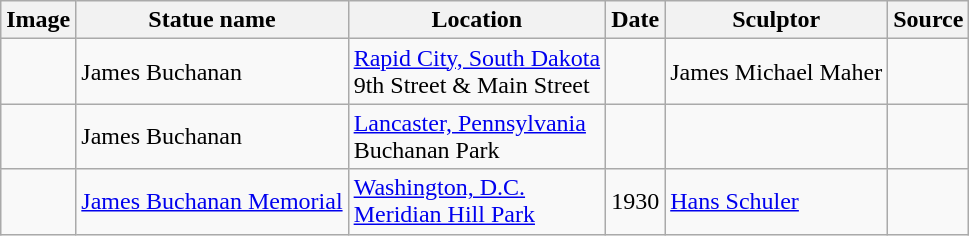<table class="wikitable sortable">
<tr>
<th scope="col" class="unsortable">Image</th>
<th scope="col">Statue name</th>
<th scope="col">Location</th>
<th scope="col">Date</th>
<th scope="col">Sculptor</th>
<th scope="col" class="unsortable">Source</th>
</tr>
<tr>
<td></td>
<td>James Buchanan</td>
<td><a href='#'>Rapid City, South Dakota</a><br>9th Street & Main Street</td>
<td></td>
<td>James Michael Maher</td>
<td></td>
</tr>
<tr>
<td></td>
<td>James Buchanan</td>
<td><a href='#'>Lancaster, Pennsylvania</a><br>Buchanan Park</td>
<td></td>
<td></td>
<td></td>
</tr>
<tr>
<td></td>
<td><a href='#'>James Buchanan Memorial</a></td>
<td><a href='#'>Washington, D.C.</a><br><a href='#'>Meridian Hill Park</a></td>
<td>1930</td>
<td><a href='#'>Hans Schuler</a></td>
<td></td>
</tr>
</table>
